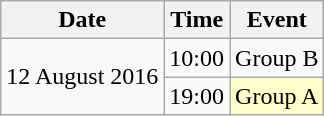<table class = "wikitable" style="text-align:center;">
<tr>
<th>Date</th>
<th>Time</th>
<th>Event</th>
</tr>
<tr>
<td rowspan=2>12 August 2016</td>
<td>10:00</td>
<td>Group B</td>
</tr>
<tr>
<td>19:00</td>
<td bgcolor=ffffcc>Group A</td>
</tr>
</table>
